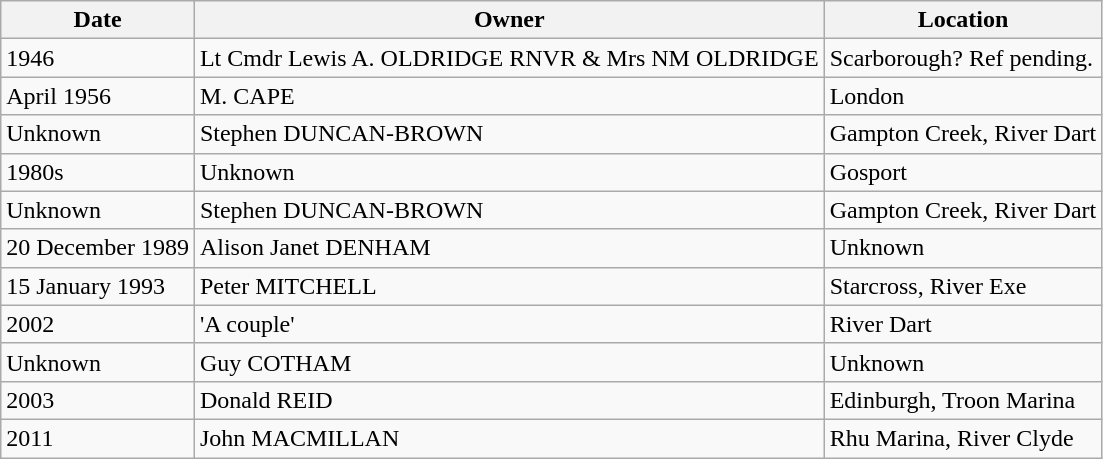<table class="wikitable">
<tr>
<th>Date</th>
<th>Owner</th>
<th>Location</th>
</tr>
<tr>
<td>1946</td>
<td>Lt Cmdr Lewis A. OLDRIDGE RNVR & Mrs NM OLDRIDGE</td>
<td>Scarborough? Ref pending.</td>
</tr>
<tr>
<td>April 1956</td>
<td>M. CAPE</td>
<td>London</td>
</tr>
<tr>
<td>Unknown</td>
<td>Stephen DUNCAN-BROWN</td>
<td>Gampton Creek, River Dart</td>
</tr>
<tr>
<td>1980s</td>
<td>Unknown</td>
<td>Gosport</td>
</tr>
<tr>
<td>Unknown</td>
<td>Stephen DUNCAN-BROWN</td>
<td>Gampton Creek, River Dart</td>
</tr>
<tr>
<td>20 December 1989</td>
<td>Alison Janet DENHAM</td>
<td>Unknown</td>
</tr>
<tr>
<td>15 January 1993</td>
<td>Peter MITCHELL</td>
<td>Starcross, River Exe</td>
</tr>
<tr>
<td>2002</td>
<td>'A couple'</td>
<td>River Dart</td>
</tr>
<tr>
<td>Unknown</td>
<td>Guy COTHAM</td>
<td>Unknown</td>
</tr>
<tr>
<td>2003</td>
<td>Donald REID</td>
<td>Edinburgh, Troon Marina</td>
</tr>
<tr>
<td>2011</td>
<td>John MACMILLAN</td>
<td>Rhu Marina, River Clyde</td>
</tr>
</table>
